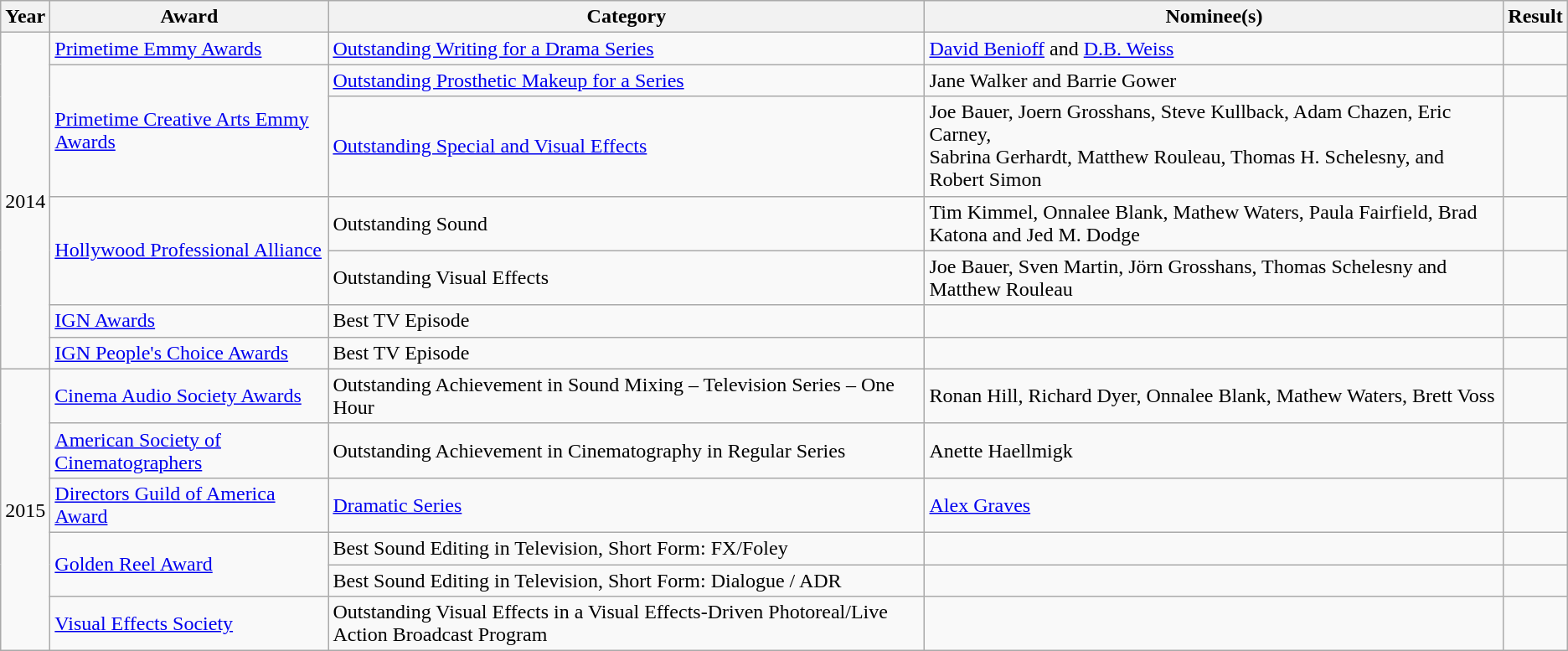<table class="wikitable sortable plainrowheaders">
<tr>
<th>Year</th>
<th>Award</th>
<th>Category</th>
<th>Nominee(s)</th>
<th>Result</th>
</tr>
<tr>
<td rowspan=7>2014</td>
<td scope="row"><a href='#'>Primetime Emmy Awards</a></td>
<td scope="row"><a href='#'>Outstanding Writing for a Drama Series</a></td>
<td scope="row"><a href='#'>David Benioff</a> and <a href='#'>D.B. Weiss</a></td>
<td></td>
</tr>
<tr>
<td scope="row" rowspan="2"><a href='#'>Primetime Creative Arts Emmy Awards</a></td>
<td scope="row"><a href='#'>Outstanding Prosthetic Makeup for a Series</a></td>
<td scope="row">Jane Walker and Barrie Gower</td>
<td></td>
</tr>
<tr>
<td scope="row"><a href='#'>Outstanding Special and Visual Effects</a></td>
<td scope="row">Joe Bauer, Joern Grosshans, Steve Kullback, Adam Chazen, Eric Carney,<br> Sabrina Gerhardt, Matthew Rouleau, Thomas H. Schelesny, and Robert Simon</td>
<td></td>
</tr>
<tr>
<td scope="row" rowspan="2"><a href='#'>Hollywood Professional Alliance</a></td>
<td scope="row">Outstanding Sound</td>
<td scope="row">Tim Kimmel, Onnalee Blank, Mathew Waters, Paula Fairfield, Brad Katona and Jed M. Dodge</td>
<td></td>
</tr>
<tr>
<td scope="row">Outstanding Visual Effects</td>
<td scope="row">Joe Bauer, Sven Martin, Jörn Grosshans, Thomas Schelesny and Matthew Rouleau</td>
<td></td>
</tr>
<tr>
<td scope="row"><a href='#'>IGN Awards</a></td>
<td scope="row">Best TV Episode</td>
<td scope="row"></td>
<td></td>
</tr>
<tr>
<td scope="row"><a href='#'>IGN People's Choice Awards</a></td>
<td scope="row">Best TV Episode</td>
<td scope="row"></td>
<td></td>
</tr>
<tr>
<td rowspan=6>2015</td>
<td scope="row"><a href='#'>Cinema Audio Society Awards</a></td>
<td scope="row">Outstanding Achievement in Sound Mixing – Television Series – One Hour</td>
<td scope="row">Ronan Hill, Richard Dyer, Onnalee Blank, Mathew Waters, Brett Voss</td>
<td></td>
</tr>
<tr>
<td scope="row"><a href='#'>American Society of Cinematographers</a></td>
<td scope="row">Outstanding Achievement in Cinematography in Regular Series</td>
<td scope="row">Anette Haellmigk</td>
<td></td>
</tr>
<tr>
<td scope="row"><a href='#'>Directors Guild of America Award</a></td>
<td scope="row"><a href='#'>Dramatic Series</a></td>
<td scope="row"><a href='#'>Alex Graves</a></td>
<td></td>
</tr>
<tr>
<td scope="row" rowspan="2"><a href='#'>Golden Reel Award</a></td>
<td scope="row">Best Sound Editing in Television, Short Form: FX/Foley</td>
<td scope="row"></td>
<td></td>
</tr>
<tr>
<td scope="row">Best Sound Editing in Television, Short Form: Dialogue / ADR</td>
<td scope="row"></td>
<td></td>
</tr>
<tr>
<td scope="row"><a href='#'>Visual Effects Society</a></td>
<td scope="row">Outstanding Visual Effects in a Visual Effects-Driven Photoreal/Live Action Broadcast Program</td>
<td scope="row"></td>
<td></td>
</tr>
</table>
